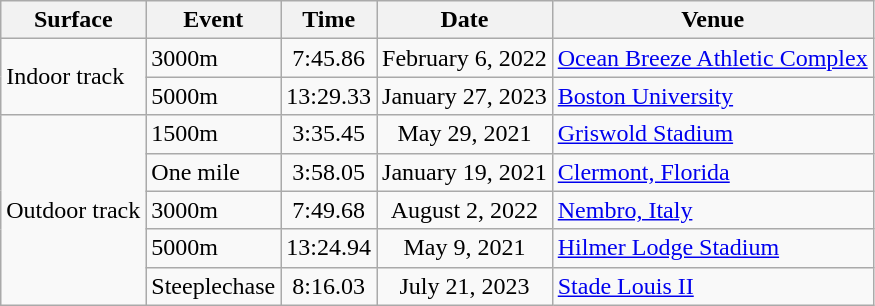<table class="wikitable sortable">
<tr>
<th>Surface</th>
<th>Event</th>
<th>Time</th>
<th>Date</th>
<th>Venue</th>
</tr>
<tr>
<td rowspan="2">Indoor track</td>
<td>3000m</td>
<td align="center">7:45.86</td>
<td align="center">February 6, 2022</td>
<td><a href='#'>Ocean Breeze Athletic Complex</a></td>
</tr>
<tr>
<td>5000m</td>
<td align="center">13:29.33</td>
<td align="center">January 27, 2023</td>
<td><a href='#'>Boston University</a></td>
</tr>
<tr>
<td rowspan="5">Outdoor track</td>
<td>1500m</td>
<td align="center">3:35.45</td>
<td align="center">May 29, 2021</td>
<td><a href='#'>Griswold Stadium</a></td>
</tr>
<tr>
<td>One mile</td>
<td align="center">3:58.05</td>
<td align="center">January 19, 2021</td>
<td><a href='#'>Clermont, Florida</a></td>
</tr>
<tr>
<td>3000m</td>
<td align="center">7:49.68</td>
<td align="center">August 2, 2022</td>
<td><a href='#'>Nembro, Italy</a></td>
</tr>
<tr>
<td>5000m</td>
<td>13:24.94</td>
<td align="center">May 9, 2021</td>
<td><a href='#'>Hilmer Lodge Stadium</a></td>
</tr>
<tr>
<td>Steeplechase</td>
<td align="center">8:16.03</td>
<td align="center">July 21, 2023</td>
<td><a href='#'>Stade Louis II</a></td>
</tr>
</table>
